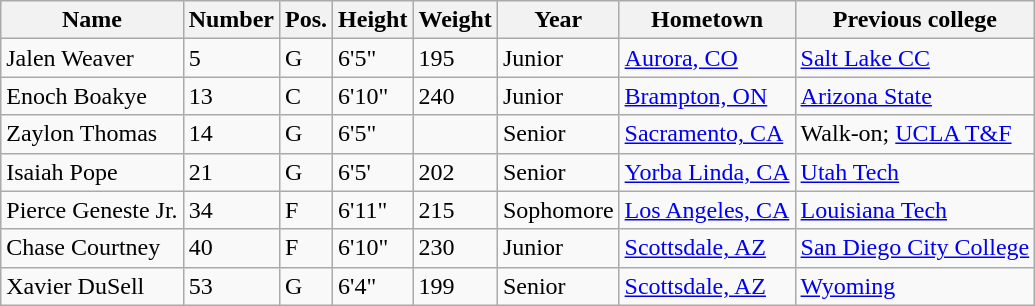<table class="wikitable sortable" border="1">
<tr>
<th>Name</th>
<th>Number</th>
<th>Pos.</th>
<th>Height</th>
<th>Weight</th>
<th>Year</th>
<th>Hometown</th>
<th class="unsortable">Previous college</th>
</tr>
<tr>
<td>Jalen Weaver</td>
<td>5</td>
<td>G</td>
<td>6'5"</td>
<td>195</td>
<td>Junior</td>
<td><a href='#'>Aurora, CO</a></td>
<td><a href='#'>Salt Lake CC</a></td>
</tr>
<tr>
<td>Enoch Boakye</td>
<td>13</td>
<td>C</td>
<td>6'10"</td>
<td>240</td>
<td>Junior</td>
<td><a href='#'>Brampton, ON</a></td>
<td><a href='#'>Arizona State</a></td>
</tr>
<tr>
<td>Zaylon Thomas</td>
<td>14</td>
<td>G</td>
<td>6'5"</td>
<td></td>
<td>Senior</td>
<td><a href='#'>Sacramento, CA</a></td>
<td>Walk-on; <a href='#'>UCLA T&F</a></td>
</tr>
<tr>
<td>Isaiah Pope</td>
<td>21</td>
<td>G</td>
<td>6'5'</td>
<td>202</td>
<td>Senior</td>
<td><a href='#'>Yorba Linda, CA</a></td>
<td><a href='#'>Utah Tech</a></td>
</tr>
<tr>
<td>Pierce Geneste Jr.</td>
<td>34</td>
<td>F</td>
<td>6'11"</td>
<td>215</td>
<td>Sophomore</td>
<td><a href='#'>Los Angeles, CA</a></td>
<td><a href='#'>Louisiana Tech</a></td>
</tr>
<tr>
<td>Chase Courtney</td>
<td>40</td>
<td>F</td>
<td>6'10"</td>
<td>230</td>
<td>Junior</td>
<td><a href='#'>Scottsdale, AZ</a></td>
<td><a href='#'>San Diego City College</a></td>
</tr>
<tr>
<td>Xavier DuSell</td>
<td>53</td>
<td>G</td>
<td>6'4"</td>
<td>199</td>
<td>Senior</td>
<td><a href='#'>Scottsdale, AZ</a></td>
<td><a href='#'>Wyoming</a></td>
</tr>
</table>
